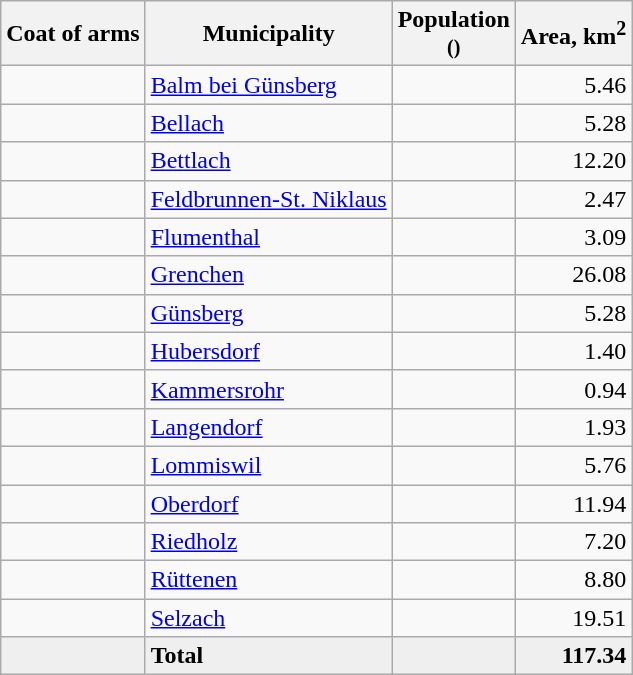<table class="wikitable">
<tr>
<th>Coat of arms</th>
<th>Municipality</th>
<th>Population<br><small>()</small></th>
<th>Area, km<sup>2</sup></th>
</tr>
<tr>
<td align="center"></td>
<td><a href='#'>Balm bei Günsberg</a></td>
<td align="center"></td>
<td align="right">5.46</td>
</tr>
<tr>
<td align="center"></td>
<td><a href='#'>Bellach</a></td>
<td align="center"></td>
<td align="right">5.28</td>
</tr>
<tr>
<td align="center"></td>
<td><a href='#'>Bettlach</a></td>
<td align="center"></td>
<td align="right">12.20</td>
</tr>
<tr>
<td align="center"></td>
<td><a href='#'>Feldbrunnen-St. Niklaus</a></td>
<td align="center"></td>
<td align="right">2.47</td>
</tr>
<tr>
<td align="center"></td>
<td><a href='#'>Flumenthal</a></td>
<td align="center"></td>
<td align="right">3.09</td>
</tr>
<tr>
<td align="center"></td>
<td><a href='#'>Grenchen</a></td>
<td align="center"></td>
<td align="right">26.08</td>
</tr>
<tr>
<td align="center"></td>
<td><a href='#'>Günsberg</a></td>
<td align="center"></td>
<td align="right">5.28</td>
</tr>
<tr>
<td align="center"></td>
<td><a href='#'>Hubersdorf</a></td>
<td align="center"></td>
<td align="right">1.40</td>
</tr>
<tr>
<td align="center"></td>
<td><a href='#'>Kammersrohr</a></td>
<td align="center"></td>
<td align="right">0.94</td>
</tr>
<tr>
<td align="center"></td>
<td><a href='#'>Langendorf</a></td>
<td align="center"></td>
<td align="right">1.93</td>
</tr>
<tr>
<td align="center"></td>
<td><a href='#'>Lommiswil</a></td>
<td align="center"></td>
<td align="right">5.76</td>
</tr>
<tr>
<td align="center"></td>
<td><a href='#'>Oberdorf</a></td>
<td align="center"></td>
<td align="right">11.94</td>
</tr>
<tr>
<td align="center"></td>
<td><a href='#'>Riedholz</a></td>
<td align="center"></td>
<td align="right">7.20</td>
</tr>
<tr>
<td align="center"></td>
<td><a href='#'>Rüttenen</a></td>
<td align="center"></td>
<td align="right">8.80</td>
</tr>
<tr>
<td align="center"></td>
<td><a href='#'>Selzach</a></td>
<td align="center"></td>
<td align="right">19.51</td>
</tr>
<tr>
<td bgcolor="#EFEFEF"></td>
<td bgcolor="#EFEFEF"><strong>Total</strong></td>
<td bgcolor="#EFEFEF" align="center"><strong></strong></td>
<td bgcolor="#EFEFEF" align="right"><strong>117.34</strong></td>
</tr>
</table>
